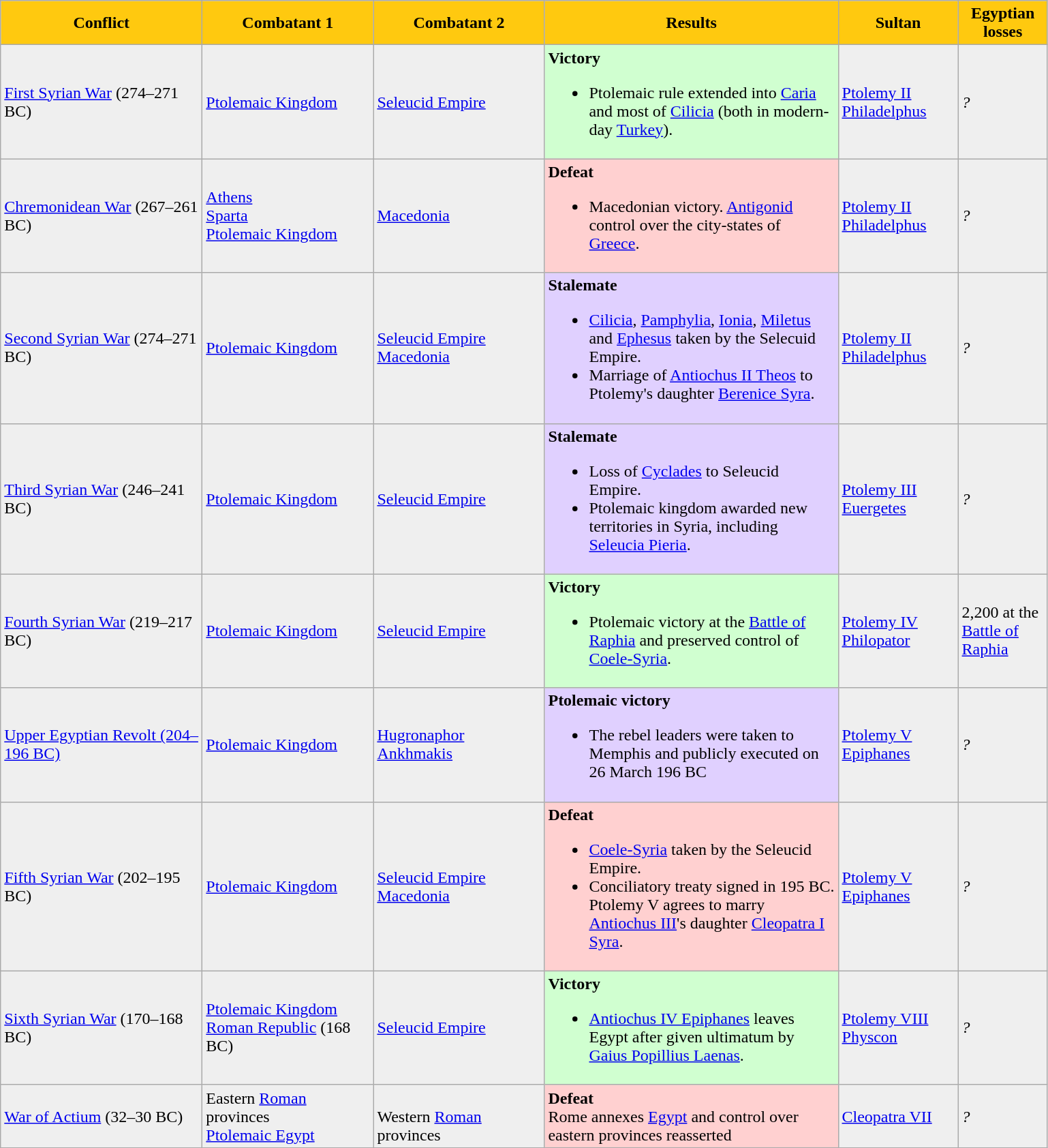<table class="wikitable">
<tr>
<th rowspan="1" style="background:#FFC90F" width="190px"><span>Conflict</span></th>
<th rowspan="1" style="background:#FFC90F" width="160px"><span>Combatant 1</span></th>
<th rowspan="1" style="background:#FFC90F" width="160px"><span>Combatant 2</span></th>
<th rowspan="1" style="background:#FFC90F" width="280px"><span>Results</span></th>
<th rowspan="1" style="background:#FFC90F" width="110px"><span>Sultan</span></th>
<th rowspan="1" style="background:#FFC90F" width="80px"><span>Egyptian<br>losses</span></th>
</tr>
<tr>
<td style="background:#efefef"><a href='#'>First Syrian War</a> (274–271 BC)</td>
<td style="background:#efefef"><a href='#'>Ptolemaic Kingdom</a></td>
<td style="background:#efefef"><a href='#'>Seleucid Empire</a></td>
<td style="background:#D0FFD0"><strong>Victory</strong><br><ul><li>Ptolemaic rule extended into <a href='#'>Caria</a> and most of <a href='#'>Cilicia</a> (both in modern-day <a href='#'>Turkey</a>).</li></ul></td>
<td style="background:#efefef"><a href='#'>Ptolemy II Philadelphus</a></td>
<td style="background:#efefef"><em>?</em></td>
</tr>
<tr>
<td style="background:#efefef"><a href='#'>Chremonidean War</a> (267–261 BC)</td>
<td style="background:#efefef"><a href='#'>Athens</a><br><a href='#'>Sparta</a><br><a href='#'>Ptolemaic Kingdom</a></td>
<td style="background:#efefef"><a href='#'>Macedonia</a></td>
<td style="background:#FFD0D0"><strong>Defeat</strong><br><ul><li>Macedonian victory. <a href='#'>Antigonid</a> control over the city-states of <a href='#'>Greece</a>.</li></ul></td>
<td style="background:#efefef"><a href='#'>Ptolemy II Philadelphus</a></td>
<td style="background:#efefef"><em>?</em></td>
</tr>
<tr>
<td style="background:#efefef"><a href='#'>Second Syrian War</a> (274–271 BC)</td>
<td style="background:#efefef"><a href='#'>Ptolemaic Kingdom</a></td>
<td style="background:#efefef"><a href='#'>Seleucid Empire</a><br><a href='#'>Macedonia</a></td>
<td style="background:#E0D0FF"><strong>Stalemate</strong><br><ul><li><a href='#'>Cilicia</a>, <a href='#'>Pamphylia</a>, <a href='#'>Ionia</a>, <a href='#'>Miletus</a> and <a href='#'>Ephesus</a> taken by the Selecuid Empire.</li><li>Marriage of <a href='#'>Antiochus II Theos</a> to Ptolemy's daughter <a href='#'>Berenice Syra</a>.</li></ul></td>
<td style="background:#efefef"><a href='#'>Ptolemy II Philadelphus</a></td>
<td style="background:#efefef"><em>?</em></td>
</tr>
<tr>
<td style="background:#efefef"><a href='#'>Third Syrian War</a> (246–241 BC)</td>
<td style="background:#efefef"><a href='#'>Ptolemaic Kingdom</a></td>
<td style="background:#efefef"><a href='#'>Seleucid Empire</a></td>
<td style="background:#E0D0FF"><strong>Stalemate</strong><br><ul><li>Loss of <a href='#'>Cyclades</a> to Seleucid Empire.</li><li>Ptolemaic kingdom awarded new territories in Syria, including <a href='#'>Seleucia Pieria</a>.</li></ul></td>
<td style="background:#efefef"><a href='#'>Ptolemy III Euergetes</a></td>
<td style="background:#efefef"><em>?</em></td>
</tr>
<tr>
<td style="background:#efefef"><a href='#'>Fourth Syrian War</a> (219–217 BC)</td>
<td style="background:#efefef"><a href='#'>Ptolemaic Kingdom</a></td>
<td style="background:#efefef"><a href='#'>Seleucid Empire</a></td>
<td style="background:#D0FFD0"><strong>Victory</strong><br><ul><li>Ptolemaic victory at the <a href='#'>Battle of Raphia</a> and preserved control of <a href='#'>Coele-Syria</a>.</li></ul></td>
<td style="background:#efefef"><a href='#'>Ptolemy IV Philopator</a></td>
<td style="background:#efefef">2,200 at the <a href='#'>Battle of Raphia</a></td>
</tr>
<tr>
<td style="background:#efefef"><a href='#'>Upper Egyptian Revolt (204–196 BC)</a></td>
<td style="background:#efefef"><a href='#'>Ptolemaic Kingdom</a></td>
<td style="background:#efefef"><a href='#'>Hugronaphor</a> <a href='#'>Ankhmakis</a></td>
<td style="background:#E0D0FF"><strong>Ptolemaic victory</strong><br><ul><li>The rebel leaders were taken to Memphis and publicly executed on 26 March 196 BC</li></ul></td>
<td style="background:#efefef"><a href='#'>Ptolemy V Epiphanes</a></td>
<td style="background:#efefef"><em>?</em></td>
</tr>
<tr>
<td style="background:#efefef"><a href='#'>Fifth Syrian War</a> (202–195 BC)</td>
<td style="background:#efefef"><a href='#'>Ptolemaic Kingdom</a></td>
<td style="background:#efefef"><a href='#'>Seleucid Empire</a><br><a href='#'>Macedonia</a></td>
<td style="background:#FFD0D0"><strong>Defeat</strong><br><ul><li><a href='#'>Coele-Syria</a> taken by the Seleucid Empire.</li><li>Conciliatory treaty signed in 195 BC. Ptolemy V agrees to marry <a href='#'>Antiochus III</a>'s daughter <a href='#'>Cleopatra I Syra</a>.</li></ul></td>
<td style="background:#efefef"><a href='#'>Ptolemy V Epiphanes</a></td>
<td style="background:#efefef"><em>?</em></td>
</tr>
<tr>
<td style="background:#efefef"><a href='#'>Sixth Syrian War</a> (170–168 BC)</td>
<td style="background:#efefef"><a href='#'>Ptolemaic Kingdom</a><br><a href='#'>Roman Republic</a> (168 BC)</td>
<td style="background:#efefef"><a href='#'>Seleucid Empire</a></td>
<td style="background:#D0FFD0"><strong>Victory</strong><br><ul><li><a href='#'>Antiochus IV Epiphanes</a> leaves Egypt after given ultimatum by <a href='#'>Gaius Popillius Laenas</a>.</li></ul></td>
<td style="background:#efefef"><a href='#'>Ptolemy VIII Physcon</a></td>
<td style="background:#efefef"><em>?</em></td>
</tr>
<tr>
<td style="background:#efefef"><a href='#'>War of Actium</a> (32–30 BC)</td>
<td style="background:#efefef">Eastern <a href='#'>Roman</a> provinces<br><a href='#'>Ptolemaic Egypt</a></td>
<td style="background:#efefef"><br>Western <a href='#'>Roman</a> provinces</td>
<td style="background:#FFD0D0"><strong>Defeat</strong><br>Rome annexes <a href='#'>Egypt</a> and control over eastern provinces reasserted</td>
<td style="background:#efefef"><a href='#'>Cleopatra VII</a></td>
<td style="background:#efefef"><em>?</em></td>
</tr>
</table>
